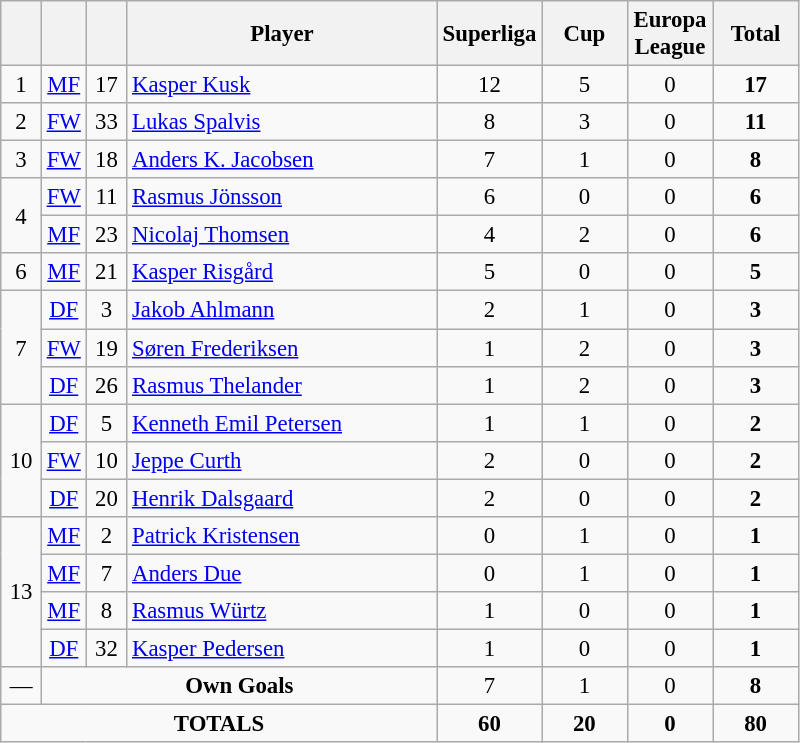<table class="wikitable sortable" style="font-size: 95%; text-align: center;">
<tr>
<th width=20></th>
<th width=20></th>
<th width=20></th>
<th width=200>Player</th>
<th width=50>Superliga</th>
<th width=50>Cup</th>
<th width=50>Europa League</th>
<th width=50>Total</th>
</tr>
<tr>
<td rowspan=1>1</td>
<td><a href='#'>MF</a></td>
<td>17</td>
<td align=left> <a href='#'>Kasper Kusk</a></td>
<td>12</td>
<td>5</td>
<td>0</td>
<td><strong>17</strong></td>
</tr>
<tr>
<td rowspan=1>2</td>
<td><a href='#'>FW</a></td>
<td>33</td>
<td align=left> <a href='#'>Lukas Spalvis</a></td>
<td>8</td>
<td>3</td>
<td>0</td>
<td><strong>11</strong></td>
</tr>
<tr>
<td rowspan=1>3</td>
<td><a href='#'>FW</a></td>
<td>18</td>
<td align=left> <a href='#'>Anders K. Jacobsen</a></td>
<td>7</td>
<td>1</td>
<td>0</td>
<td><strong>8</strong></td>
</tr>
<tr>
<td rowspan=2>4</td>
<td><a href='#'>FW</a></td>
<td>11</td>
<td align=left> <a href='#'>Rasmus Jönsson</a></td>
<td>6</td>
<td>0</td>
<td>0</td>
<td><strong>6</strong></td>
</tr>
<tr>
<td><a href='#'>MF</a></td>
<td>23</td>
<td align=left> <a href='#'>Nicolaj Thomsen</a></td>
<td>4</td>
<td>2</td>
<td>0</td>
<td><strong>6</strong></td>
</tr>
<tr>
<td rowspan=1>6</td>
<td><a href='#'>MF</a></td>
<td>21</td>
<td align=left> <a href='#'>Kasper Risgård</a></td>
<td>5</td>
<td>0</td>
<td>0</td>
<td><strong>5</strong></td>
</tr>
<tr>
<td rowspan=3>7</td>
<td><a href='#'>DF</a></td>
<td>3</td>
<td align=left> <a href='#'>Jakob Ahlmann</a></td>
<td>2</td>
<td>1</td>
<td>0</td>
<td><strong>3</strong></td>
</tr>
<tr>
<td><a href='#'>FW</a></td>
<td>19</td>
<td align=left> <a href='#'>Søren Frederiksen</a></td>
<td>1</td>
<td>2</td>
<td>0</td>
<td><strong>3</strong></td>
</tr>
<tr>
<td><a href='#'>DF</a></td>
<td>26</td>
<td align=left> <a href='#'>Rasmus Thelander</a></td>
<td>1</td>
<td>2</td>
<td>0</td>
<td><strong>3</strong></td>
</tr>
<tr>
<td rowspan=3>10</td>
<td><a href='#'>DF</a></td>
<td>5</td>
<td align=left> <a href='#'>Kenneth Emil Petersen</a></td>
<td>1</td>
<td>1</td>
<td>0</td>
<td><strong>2</strong></td>
</tr>
<tr>
<td><a href='#'>FW</a></td>
<td>10</td>
<td align=left> <a href='#'>Jeppe Curth</a></td>
<td>2</td>
<td>0</td>
<td>0</td>
<td><strong>2</strong></td>
</tr>
<tr>
<td><a href='#'>DF</a></td>
<td>20</td>
<td align=left> <a href='#'>Henrik Dalsgaard</a></td>
<td>2</td>
<td>0</td>
<td>0</td>
<td><strong>2</strong></td>
</tr>
<tr>
<td rowspan=4>13</td>
<td><a href='#'>MF</a></td>
<td>2</td>
<td align=left> <a href='#'>Patrick Kristensen</a></td>
<td>0</td>
<td>1</td>
<td>0</td>
<td><strong>1</strong></td>
</tr>
<tr>
<td><a href='#'>MF</a></td>
<td>7</td>
<td align=left> <a href='#'>Anders Due</a></td>
<td>0</td>
<td>1</td>
<td>0</td>
<td><strong>1</strong></td>
</tr>
<tr>
<td><a href='#'>MF</a></td>
<td>8</td>
<td align=left> <a href='#'>Rasmus Würtz</a></td>
<td>1</td>
<td>0</td>
<td>0</td>
<td><strong>1</strong></td>
</tr>
<tr>
<td><a href='#'>DF</a></td>
<td>32</td>
<td align=left> <a href='#'>Kasper Pedersen</a></td>
<td>1</td>
<td>0</td>
<td>0</td>
<td><strong>1</strong></td>
</tr>
<tr>
<td>—</td>
<td colspan="3"><strong>Own Goals</strong></td>
<td>7</td>
<td>1</td>
<td>0</td>
<td><strong>8</strong></td>
</tr>
<tr>
<td colspan="4"><strong>TOTALS</strong></td>
<td><strong>60</strong></td>
<td><strong>20</strong></td>
<td><strong>0</strong></td>
<td><strong>80</strong></td>
</tr>
</table>
